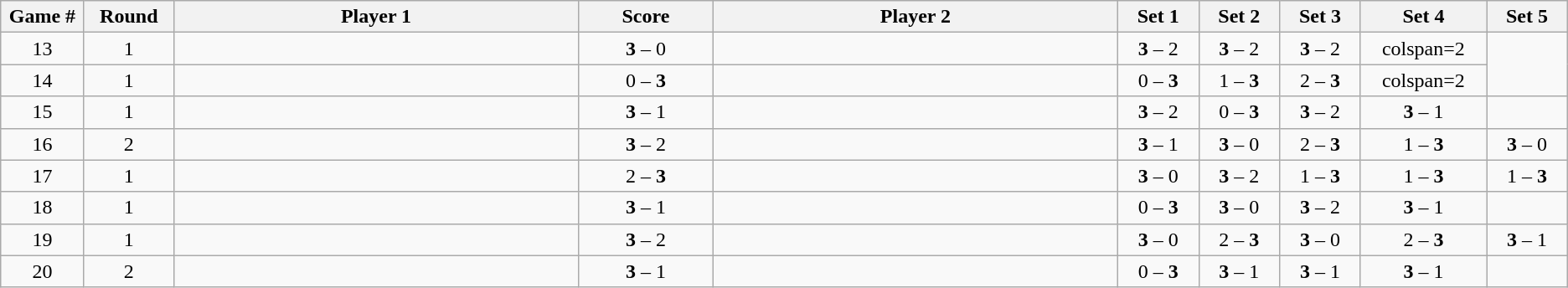<table class="wikitable">
<tr>
<th width="2%">Game #</th>
<th width="2%">Round</th>
<th width="15%">Player 1</th>
<th width="5%">Score</th>
<th width="15%">Player 2</th>
<th width="3%">Set 1</th>
<th width="3%">Set 2</th>
<th width="3%">Set 3</th>
<th width="3%">Set 4</th>
<th width="3%">Set 5</th>
</tr>
<tr style=text-align:center;">
<td>13</td>
<td>1</td>
<td></td>
<td><strong>3</strong> – 0</td>
<td></td>
<td><strong>3</strong> – 2</td>
<td><strong>3</strong> – 2</td>
<td><strong>3</strong> – 2</td>
<td>colspan=2</td>
</tr>
<tr style=text-align:center;">
<td>14</td>
<td>1</td>
<td></td>
<td>0 – <strong>3</strong></td>
<td></td>
<td>0 – <strong>3</strong></td>
<td>1 – <strong>3</strong></td>
<td>2 – <strong>3</strong></td>
<td>colspan=2</td>
</tr>
<tr style=text-align:center;">
<td>15</td>
<td>1</td>
<td></td>
<td><strong>3</strong> – 1</td>
<td></td>
<td><strong>3</strong> – 2</td>
<td>0 – <strong>3</strong></td>
<td><strong>3</strong> – 2</td>
<td><strong>3</strong> – 1</td>
<td></td>
</tr>
<tr style=text-align:center;">
<td>16</td>
<td>2</td>
<td></td>
<td><strong>3</strong> – 2</td>
<td></td>
<td><strong>3</strong> – 1</td>
<td><strong>3</strong> – 0</td>
<td>2 – <strong>3</strong></td>
<td>1 – <strong>3</strong></td>
<td><strong>3</strong> – 0</td>
</tr>
<tr style=text-align:center;">
<td>17</td>
<td>1</td>
<td></td>
<td>2 – <strong>3</strong></td>
<td></td>
<td><strong>3</strong> – 0</td>
<td><strong>3</strong> – 2</td>
<td>1 – <strong>3</strong></td>
<td>1 – <strong>3</strong></td>
<td>1 – <strong>3</strong></td>
</tr>
<tr style=text-align:center;">
<td>18</td>
<td>1</td>
<td></td>
<td><strong>3</strong> – 1</td>
<td></td>
<td>0 – <strong>3</strong></td>
<td><strong>3</strong> – 0</td>
<td><strong>3</strong> – 2</td>
<td><strong>3</strong> – 1</td>
<td></td>
</tr>
<tr style=text-align:center;">
<td>19</td>
<td>1</td>
<td></td>
<td><strong>3</strong> – 2</td>
<td></td>
<td><strong>3</strong> – 0</td>
<td>2 – <strong>3</strong></td>
<td><strong>3</strong> – 0</td>
<td>2 – <strong>3</strong></td>
<td><strong>3</strong> – 1</td>
</tr>
<tr style=text-align:center;">
<td>20</td>
<td>2</td>
<td></td>
<td><strong>3</strong> – 1</td>
<td></td>
<td>0 – <strong>3</strong></td>
<td><strong>3</strong> – 1</td>
<td><strong>3</strong> – 1</td>
<td><strong>3</strong> – 1</td>
<td></td>
</tr>
</table>
